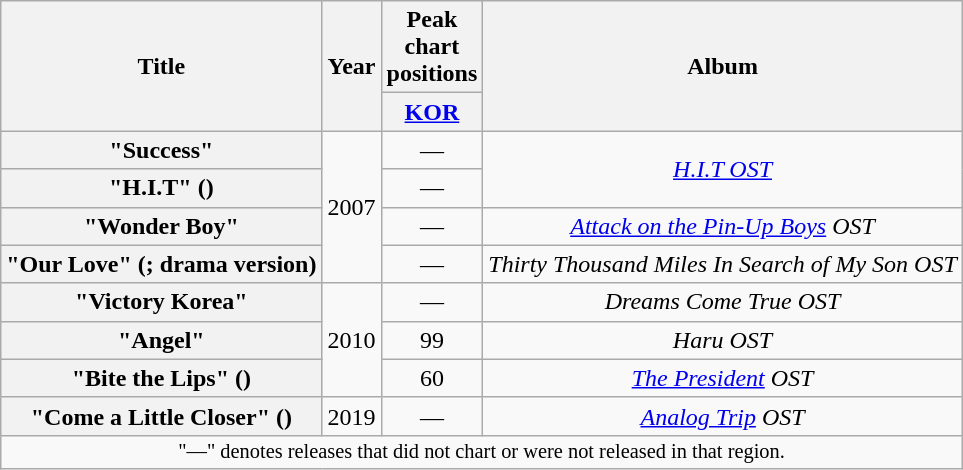<table class="wikitable plainrowheaders" style="text-align:center;">
<tr>
<th scope="col" rowspan="2">Title</th>
<th scope="col" rowspan="2">Year</th>
<th scope="col">Peak<br>chart<br>positions</th>
<th scope="col" rowspan="2">Album</th>
</tr>
<tr>
<th scope="col" colspan="1"><a href='#'>KOR</a><br></th>
</tr>
<tr>
<th scope="row">"Success"</th>
<td rowspan="4">2007</td>
<td>—</td>
<td rowspan="2"><em><a href='#'>H.I.T OST</a></em></td>
</tr>
<tr>
<th scope="row">"H.I.T" ()</th>
<td>—</td>
</tr>
<tr>
<th scope="row">"Wonder Boy"</th>
<td>—</td>
<td><em><a href='#'>Attack on the Pin-Up Boys</a> OST</em></td>
</tr>
<tr>
<th scope="row">"Our Love" (; drama version)</th>
<td>—</td>
<td><em>Thirty Thousand Miles In Search of My Son OST</em></td>
</tr>
<tr>
<th scope="row">"Victory Korea"</th>
<td rowspan="3">2010</td>
<td>—</td>
<td><em>Dreams Come True OST</em></td>
</tr>
<tr>
<th scope="row">"Angel"</th>
<td>99</td>
<td><em>Haru OST</em></td>
</tr>
<tr>
<th scope="row">"Bite the Lips" ()</th>
<td>60</td>
<td><em><a href='#'>The President</a> OST</em></td>
</tr>
<tr>
<th scope="row">"Come a Little Closer" ()</th>
<td>2019</td>
<td>—</td>
<td><em><a href='#'>Analog Trip</a> OST</em></td>
</tr>
<tr>
<td colspan="4" style="text-align:center; font-size:85%;">"—" denotes releases that did not chart or were not released in that region.</td>
</tr>
</table>
